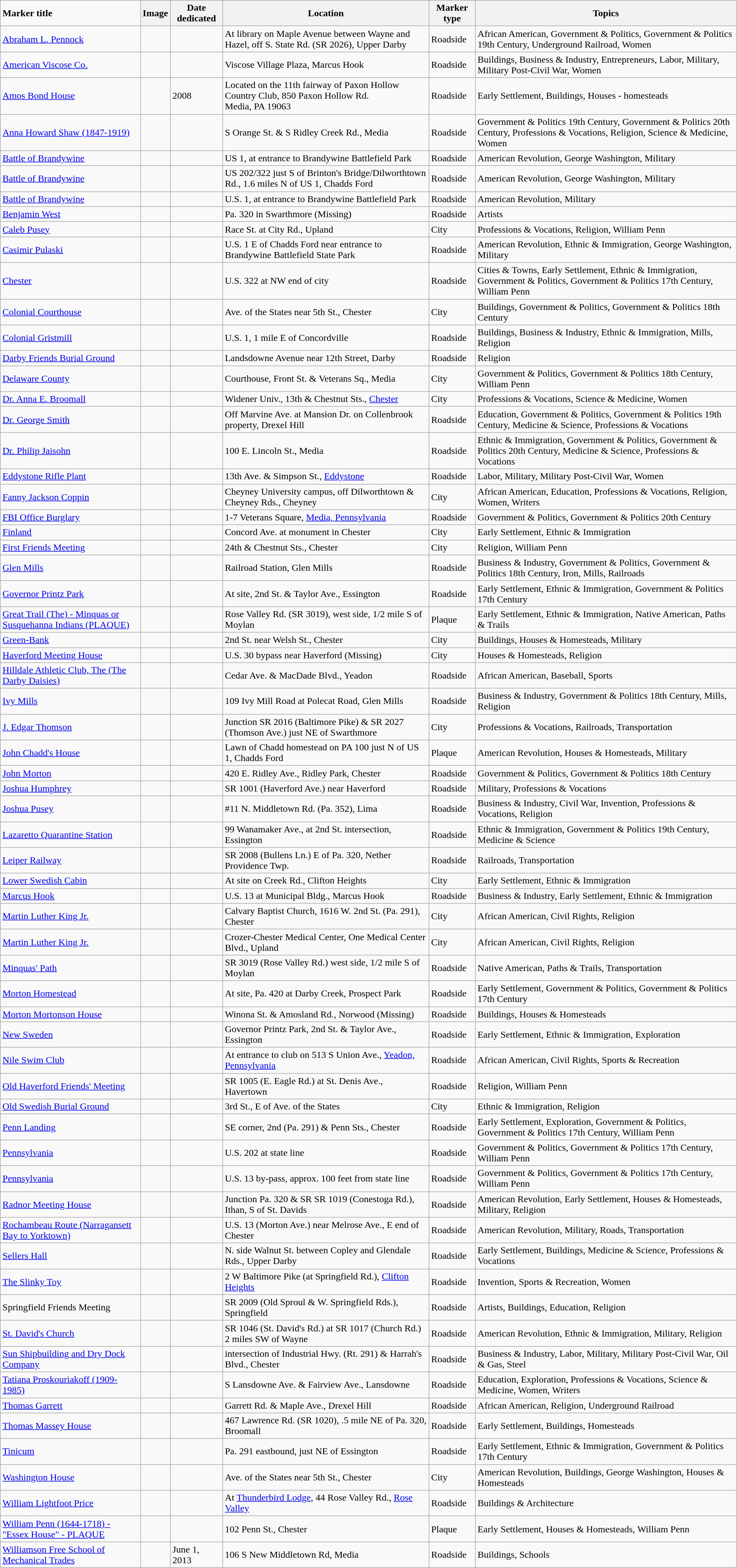<table class="wikitable sortable" style="width:98%">
<tr>
<td><strong>Marker title</strong></td>
<th class="unsortable"><strong>Image</strong></th>
<th><strong>Date dedicated</strong></th>
<th><strong>Location</strong></th>
<th><strong>Marker type</strong></th>
<th><strong>Topics</strong></th>
</tr>
<tr ->
<td><a href='#'>Abraham L. Pennock</a></td>
<td></td>
<td></td>
<td>At library on Maple Avenue between Wayne and Hazel, off S. State Rd. (SR 2026), Upper Darby<br><small></small></td>
<td>Roadside</td>
<td>African American, Government & Politics, Government & Politics 19th Century, Underground Railroad, Women</td>
</tr>
<tr ->
<td><a href='#'>American Viscose Co.</a></td>
<td></td>
<td></td>
<td>Viscose Village Plaza, Marcus Hook<br><small></small></td>
<td>Roadside</td>
<td>Buildings, Business & Industry, Entrepreneurs, Labor, Military, Military Post-Civil War, Women</td>
</tr>
<tr>
<td><a href='#'>Amos Bond House</a></td>
<td></td>
<td>2008</td>
<td>Located on the 11th fairway of Paxon Hollow Country Club, 850 Paxon Hollow Rd.<br>Media, PA 19063</td>
<td>Roadside</td>
<td>Early Settlement, Buildings, Houses - homesteads</td>
</tr>
<tr ->
<td><a href='#'>Anna Howard Shaw (1847-1919)</a></td>
<td></td>
<td></td>
<td>S Orange St. & S Ridley Creek Rd., Media<br><small></small></td>
<td>Roadside</td>
<td>Government & Politics 19th Century, Government & Politics 20th Century, Professions & Vocations, Religion, Science & Medicine, Women</td>
</tr>
<tr>
<td><a href='#'>Battle of Brandywine</a></td>
<td></td>
<td></td>
<td>US 1, at entrance to Brandywine Battlefield Park</td>
<td>Roadside</td>
<td>American Revolution, George Washington, Military</td>
</tr>
<tr ->
<td><a href='#'>Battle of Brandywine</a></td>
<td></td>
<td></td>
<td>US 202/322 just S of Brinton's Bridge/Dilworthtown Rd., 1.6 miles N of US 1, Chadds Ford</td>
<td>Roadside</td>
<td>American Revolution, George Washington, Military</td>
</tr>
<tr ->
<td><a href='#'>Battle of Brandywine</a></td>
<td></td>
<td></td>
<td>U.S. 1, at entrance to Brandywine Battlefield Park<br><small></small></td>
<td>Roadside</td>
<td>American Revolution, Military</td>
</tr>
<tr ->
<td><a href='#'>Benjamin West</a></td>
<td></td>
<td></td>
<td>Pa. 320 in Swarthmore (Missing)</td>
<td>Roadside</td>
<td>Artists</td>
</tr>
<tr ->
<td><a href='#'>Caleb Pusey</a></td>
<td></td>
<td></td>
<td>Race St. at City Rd., Upland<br><small></small></td>
<td>City</td>
<td>Professions & Vocations, Religion, William Penn</td>
</tr>
<tr ->
<td><a href='#'>Casimir Pulaski</a></td>
<td></td>
<td></td>
<td>U.S. 1 E of Chadds Ford near entrance to Brandywine Battlefield State Park<br><small></small></td>
<td>Roadside</td>
<td>American Revolution, Ethnic & Immigration, George Washington, Military</td>
</tr>
<tr ->
<td><a href='#'>Chester</a></td>
<td></td>
<td></td>
<td>U.S. 322 at NW end of city</td>
<td>Roadside</td>
<td>Cities & Towns, Early Settlement, Ethnic & Immigration, Government & Politics, Government & Politics 17th Century, William Penn</td>
</tr>
<tr ->
<td><a href='#'>Colonial Courthouse</a></td>
<td></td>
<td></td>
<td>Ave. of the States near 5th St., Chester<br><small></small></td>
<td>City</td>
<td>Buildings, Government & Politics, Government & Politics 18th Century</td>
</tr>
<tr ->
<td><a href='#'>Colonial Gristmill</a></td>
<td></td>
<td></td>
<td>U.S. 1, 1 mile E of Concordville<br><small></small></td>
<td>Roadside</td>
<td>Buildings, Business & Industry, Ethnic & Immigration, Mills, Religion</td>
</tr>
<tr ->
<td><a href='#'>Darby Friends Burial Ground</a></td>
<td></td>
<td></td>
<td>Landsdowne Avenue near 12th Street, Darby</td>
<td>Roadside</td>
<td>Religion</td>
</tr>
<tr ->
<td><a href='#'>Delaware County</a></td>
<td></td>
<td></td>
<td>Courthouse, Front St. & Veterans Sq., Media<br><small></small></td>
<td>City</td>
<td>Government & Politics, Government & Politics 18th Century, William Penn</td>
</tr>
<tr ->
<td><a href='#'>Dr. Anna E. Broomall</a></td>
<td></td>
<td></td>
<td>Widener Univ., 13th & Chestnut Sts., <a href='#'>Chester</a><br><small></small></td>
<td>City</td>
<td>Professions & Vocations, Science & Medicine, Women</td>
</tr>
<tr ->
<td><a href='#'>Dr. George Smith</a></td>
<td></td>
<td></td>
<td>Off Marvine Ave. at Mansion Dr. on Collenbrook property, Drexel Hill<br><small></small></td>
<td>Roadside</td>
<td>Education, Government & Politics, Government & Politics 19th Century, Medicine & Science, Professions & Vocations</td>
</tr>
<tr ->
<td><a href='#'>Dr. Philip Jaisohn</a></td>
<td></td>
<td></td>
<td>100 E. Lincoln St., Media<br><small></small></td>
<td>Roadside</td>
<td>Ethnic & Immigration, Government & Politics, Government & Politics 20th Century, Medicine & Science, Professions & Vocations</td>
</tr>
<tr ->
<td><a href='#'>Eddystone Rifle Plant</a></td>
<td></td>
<td></td>
<td>13th Ave. & Simpson St., <a href='#'>Eddystone</a><br><small></small></td>
<td>Roadside</td>
<td>Labor, Military, Military Post-Civil War, Women</td>
</tr>
<tr ->
<td><a href='#'>Fanny Jackson Coppin</a></td>
<td></td>
<td></td>
<td>Cheyney University campus, off Dilworthtown & Cheyney Rds., Cheyney<br><small></small></td>
<td>City</td>
<td>African American, Education, Professions & Vocations, Religion, Women, Writers</td>
</tr>
<tr ->
<td><a href='#'>FBI Office Burglary</a></td>
<td></td>
<td></td>
<td>1-7 Veterans Square, <a href='#'>Media, Pennsylvania</a><br><small></small></td>
<td>Roadside</td>
<td>Government & Politics, Government & Politics 20th Century</td>
</tr>
<tr ->
<td><a href='#'>Finland</a></td>
<td></td>
<td></td>
<td>Concord Ave. at monument in Chester<br><small></small></td>
<td>City</td>
<td>Early Settlement, Ethnic & Immigration</td>
</tr>
<tr ->
<td><a href='#'>First Friends Meeting</a></td>
<td></td>
<td></td>
<td>24th & Chestnut Sts., Chester<br><small></small></td>
<td>City</td>
<td>Religion, William Penn</td>
</tr>
<tr ->
<td><a href='#'>Glen Mills</a></td>
<td></td>
<td></td>
<td>Railroad Station, Glen Mills<br><small></small></td>
<td>Roadside</td>
<td>Business & Industry, Government & Politics, Government & Politics 18th Century, Iron, Mills, Railroads</td>
</tr>
<tr ->
<td><a href='#'>Governor Printz Park</a></td>
<td></td>
<td></td>
<td>At site, 2nd St. & Taylor Ave., Essington<br><small></small></td>
<td>Roadside</td>
<td>Early Settlement, Ethnic & Immigration, Government & Politics 17th Century</td>
</tr>
<tr ->
<td><a href='#'>Great Trail (The) - Minquas or Susquehanna Indians (PLAQUE)</a></td>
<td></td>
<td></td>
<td>Rose Valley Rd. (SR 3019), west side, 1/2 mile S of Moylan<br><small></small></td>
<td>Plaque</td>
<td>Early Settlement, Ethnic & Immigration, Native American, Paths & Trails</td>
</tr>
<tr ->
<td><a href='#'>Green-Bank</a></td>
<td></td>
<td></td>
<td>2nd St. near Welsh St., Chester</td>
<td>City</td>
<td>Buildings, Houses & Homesteads, Military</td>
</tr>
<tr ->
<td><a href='#'>Haverford Meeting House</a></td>
<td></td>
<td></td>
<td>U.S. 30 bypass near Haverford (Missing)</td>
<td>City</td>
<td>Houses & Homesteads, Religion</td>
</tr>
<tr ->
<td><a href='#'>Hilldale Athletic Club, The (The Darby Daisies)</a></td>
<td></td>
<td></td>
<td>Cedar Ave. & MacDade Blvd., Yeadon<br><small></small></td>
<td>Roadside</td>
<td>African American, Baseball, Sports</td>
</tr>
<tr ->
<td><a href='#'>Ivy Mills</a></td>
<td></td>
<td></td>
<td>109 Ivy Mill Road at Polecat Road, Glen Mills<br><small></small></td>
<td>Roadside</td>
<td>Business & Industry, Government & Politics 18th Century, Mills, Religion</td>
</tr>
<tr ->
<td><a href='#'>J. Edgar Thomson</a></td>
<td></td>
<td></td>
<td>Junction SR 2016 (Baltimore Pike) & SR 2027 (Thomson Ave.) just NE of Swarthmore<br><small></small></td>
<td>City</td>
<td>Professions & Vocations, Railroads, Transportation</td>
</tr>
<tr ->
<td><a href='#'>John Chadd's House</a></td>
<td></td>
<td></td>
<td>Lawn of Chadd homestead on PA 100 just N of US 1, Chadds Ford<br><small></small></td>
<td>Plaque</td>
<td>American Revolution, Houses & Homesteads, Military</td>
</tr>
<tr ->
<td><a href='#'>John Morton</a></td>
<td></td>
<td></td>
<td>420 E. Ridley Ave., Ridley Park, Chester<br><small></small></td>
<td>Roadside</td>
<td>Government & Politics, Government & Politics 18th Century</td>
</tr>
<tr ->
<td><a href='#'>Joshua Humphrey</a></td>
<td></td>
<td></td>
<td>SR 1001 (Haverford Ave.) near Haverford<br><small></small></td>
<td>Roadside</td>
<td>Military, Professions & Vocations</td>
</tr>
<tr ->
<td><a href='#'>Joshua Pusey</a></td>
<td></td>
<td></td>
<td>#11 N. Middletown Rd. (Pa. 352), Lima<br><small></small></td>
<td>Roadside</td>
<td>Business & Industry, Civil War, Invention, Professions & Vocations, Religion</td>
</tr>
<tr ->
<td><a href='#'>Lazaretto Quarantine Station</a></td>
<td></td>
<td></td>
<td>99 Wanamaker Ave., at 2nd St. intersection, Essington<br><small></small></td>
<td>Roadside</td>
<td>Ethnic & Immigration, Government & Politics 19th Century, Medicine & Science</td>
</tr>
<tr ->
<td><a href='#'>Leiper Railway</a></td>
<td></td>
<td></td>
<td>SR 2008 (Bullens Ln.) E of Pa. 320, Nether Providence Twp.<br><small></small></td>
<td>Roadside</td>
<td>Railroads, Transportation</td>
</tr>
<tr ->
<td><a href='#'>Lower Swedish Cabin</a></td>
<td></td>
<td></td>
<td>At site on Creek Rd., Clifton Heights<br><small></small></td>
<td>City</td>
<td>Early Settlement, Ethnic & Immigration</td>
</tr>
<tr ->
<td><a href='#'>Marcus Hook</a></td>
<td></td>
<td></td>
<td>U.S. 13 at Municipal Bldg., Marcus Hook<br><small></small></td>
<td>Roadside</td>
<td>Business & Industry, Early Settlement, Ethnic & Immigration</td>
</tr>
<tr ->
<td><a href='#'>Martin Luther King Jr.</a></td>
<td></td>
<td></td>
<td>Calvary Baptist Church, 1616 W. 2nd St. (Pa. 291), Chester<br><small></small></td>
<td>City</td>
<td>African American, Civil Rights, Religion</td>
</tr>
<tr ->
<td><a href='#'>Martin Luther King Jr.</a></td>
<td></td>
<td></td>
<td>Crozer-Chester Medical Center, One Medical Center Blvd., Upland<br><small></small></td>
<td>City</td>
<td>African American, Civil Rights, Religion</td>
</tr>
<tr ->
<td><a href='#'>Minquas' Path</a></td>
<td></td>
<td></td>
<td>SR 3019 (Rose Valley Rd.) west side, 1/2 mile S of Moylan<br><small></small></td>
<td>Roadside</td>
<td>Native American, Paths & Trails, Transportation</td>
</tr>
<tr ->
<td><a href='#'>Morton Homestead</a></td>
<td></td>
<td></td>
<td>At site, Pa. 420 at Darby Creek, Prospect Park<br><small></small></td>
<td>Roadside</td>
<td>Early Settlement, Government & Politics, Government & Politics 17th Century</td>
</tr>
<tr ->
<td><a href='#'>Morton Mortonson House</a></td>
<td></td>
<td></td>
<td>Winona St. & Amosland Rd., Norwood (Missing)</td>
<td>Roadside</td>
<td>Buildings, Houses & Homesteads</td>
</tr>
<tr ->
<td><a href='#'>New Sweden</a></td>
<td></td>
<td></td>
<td>Governor Printz Park, 2nd St. & Taylor Ave., Essington<br><small></small></td>
<td>Roadside</td>
<td>Early Settlement, Ethnic & Immigration, Exploration</td>
</tr>
<tr ->
<td><a href='#'>Nile Swim Club</a></td>
<td></td>
<td></td>
<td>At entrance to club on 513 S Union Ave., <a href='#'>Yeadon, Pennsylvania</a><br><small></small></td>
<td>Roadside</td>
<td>African American, Civil Rights, Sports & Recreation</td>
</tr>
<tr ->
<td><a href='#'>Old Haverford Friends' Meeting</a></td>
<td></td>
<td></td>
<td>SR 1005 (E. Eagle Rd.) at St. Denis Ave., Havertown<br><small></small></td>
<td>Roadside</td>
<td>Religion, William Penn</td>
</tr>
<tr ->
<td><a href='#'>Old Swedish Burial Ground</a></td>
<td></td>
<td></td>
<td>3rd St., E of Ave. of the States<br><small></small></td>
<td>City</td>
<td>Ethnic & Immigration, Religion</td>
</tr>
<tr ->
<td><a href='#'>Penn Landing</a></td>
<td></td>
<td></td>
<td>SE corner, 2nd (Pa. 291) & Penn Sts., Chester<br><small></small></td>
<td>Roadside</td>
<td>Early Settlement, Exploration, Government & Politics, Government & Politics 17th Century, William Penn</td>
</tr>
<tr ->
<td><a href='#'>Pennsylvania</a></td>
<td></td>
<td></td>
<td>U.S. 202 at state line<br><small></small></td>
<td>Roadside</td>
<td>Government & Politics, Government & Politics 17th Century, William Penn</td>
</tr>
<tr ->
<td><a href='#'>Pennsylvania</a></td>
<td></td>
<td></td>
<td>U.S. 13 by-pass, approx. 100 feet from state line</td>
<td>Roadside</td>
<td>Government & Politics, Government & Politics 17th Century, William Penn</td>
</tr>
<tr ->
<td><a href='#'>Radnor Meeting House</a></td>
<td></td>
<td></td>
<td>Junction Pa. 320 & SR SR 1019 (Conestoga Rd.), Ithan, S of St. Davids<br><small></small></td>
<td>Roadside</td>
<td>American Revolution, Early Settlement, Houses & Homesteads, Military, Religion</td>
</tr>
<tr ->
<td><a href='#'>Rochambeau Route (Narragansett Bay to Yorktown)</a></td>
<td></td>
<td></td>
<td>U.S. 13 (Morton Ave.) near Melrose Ave., E end of Chester<br><small></small></td>
<td>Roadside</td>
<td>American Revolution, Military, Roads, Transportation</td>
</tr>
<tr ->
<td><a href='#'>Sellers Hall</a></td>
<td></td>
<td></td>
<td>N. side Walnut St. between Copley and Glendale Rds., Upper Darby<br><small></small></td>
<td>Roadside</td>
<td>Early Settlement, Buildings, Medicine & Science, Professions & Vocations</td>
</tr>
<tr ->
<td><a href='#'>The Slinky Toy</a></td>
<td></td>
<td></td>
<td>2 W Baltimore Pike (at Springfield Rd.), <a href='#'>Clifton Heights</a><br><small></small></td>
<td>Roadside</td>
<td>Invention, Sports & Recreation, Women</td>
</tr>
<tr ->
<td>Springfield Friends Meeting</td>
<td></td>
<td></td>
<td>SR 2009 (Old Sproul & W. Springfield Rds.), Springfield<br><small></small></td>
<td>Roadside</td>
<td>Artists, Buildings, Education, Religion</td>
</tr>
<tr ->
<td><a href='#'>St. David's Church</a></td>
<td></td>
<td></td>
<td>SR 1046 (St. David's Rd.) at SR 1017 (Church Rd.) 2 miles SW of Wayne<br><small></small></td>
<td>Roadside</td>
<td>American Revolution, Ethnic & Immigration, Military, Religion</td>
</tr>
<tr ->
<td><a href='#'>Sun Shipbuilding and Dry Dock Company</a></td>
<td></td>
<td></td>
<td>intersection of Industrial Hwy. (Rt. 291) & Harrah's Blvd., Chester</td>
<td>Roadside</td>
<td>Business & Industry, Labor, Military, Military Post-Civil War, Oil & Gas, Steel</td>
</tr>
<tr ->
<td><a href='#'>Tatiana Proskouriakoff (1909-1985)</a></td>
<td></td>
<td></td>
<td>S Lansdowne Ave. & Fairview Ave., Lansdowne<br><small></small></td>
<td>Roadside</td>
<td>Education, Exploration, Professions & Vocations, Science & Medicine, Women, Writers</td>
</tr>
<tr ->
<td><a href='#'>Thomas Garrett</a></td>
<td></td>
<td></td>
<td>Garrett Rd. & Maple Ave., Drexel Hill<br><small></small></td>
<td>Roadside</td>
<td>African American, Religion, Underground Railroad</td>
</tr>
<tr ->
<td><a href='#'>Thomas Massey House</a></td>
<td></td>
<td></td>
<td>467 Lawrence Rd. (SR 1020), .5 mile NE of Pa. 320, Broomall<br><small></small></td>
<td>Roadside</td>
<td>Early Settlement, Buildings, Homesteads</td>
</tr>
<tr ->
<td><a href='#'>Tinicum</a></td>
<td></td>
<td></td>
<td>Pa. 291 eastbound, just NE of Essington<br><small></small></td>
<td>Roadside</td>
<td>Early Settlement, Ethnic & Immigration, Government & Politics 17th Century</td>
</tr>
<tr ->
<td><a href='#'>Washington House</a></td>
<td></td>
<td></td>
<td>Ave. of the States near 5th St., Chester<br><small></small></td>
<td>City</td>
<td>American Revolution, Buildings, George Washington, Houses & Homesteads</td>
</tr>
<tr ->
<td><a href='#'>William Lightfoot Price</a></td>
<td></td>
<td></td>
<td>At <a href='#'>Thunderbird Lodge</a>, 44 Rose Valley Rd., <a href='#'>Rose Valley</a><br><small></small></td>
<td>Roadside</td>
<td>Buildings & Architecture</td>
</tr>
<tr>
<td><a href='#'>William Penn (1644-1718) - "Essex House" - PLAQUE</a></td>
<td></td>
<td></td>
<td>102 Penn St., Chester</td>
<td>Plaque</td>
<td>Early Settlement, Houses & Homesteads, William Penn</td>
</tr>
<tr>
<td><a href='#'>Williamson Free School of Mechanical Trades</a></td>
<td></td>
<td>June 1, 2013</td>
<td>106 S New Middletown Rd, Media</td>
<td>Roadside</td>
<td>Buildings, Schools</td>
</tr>
</table>
